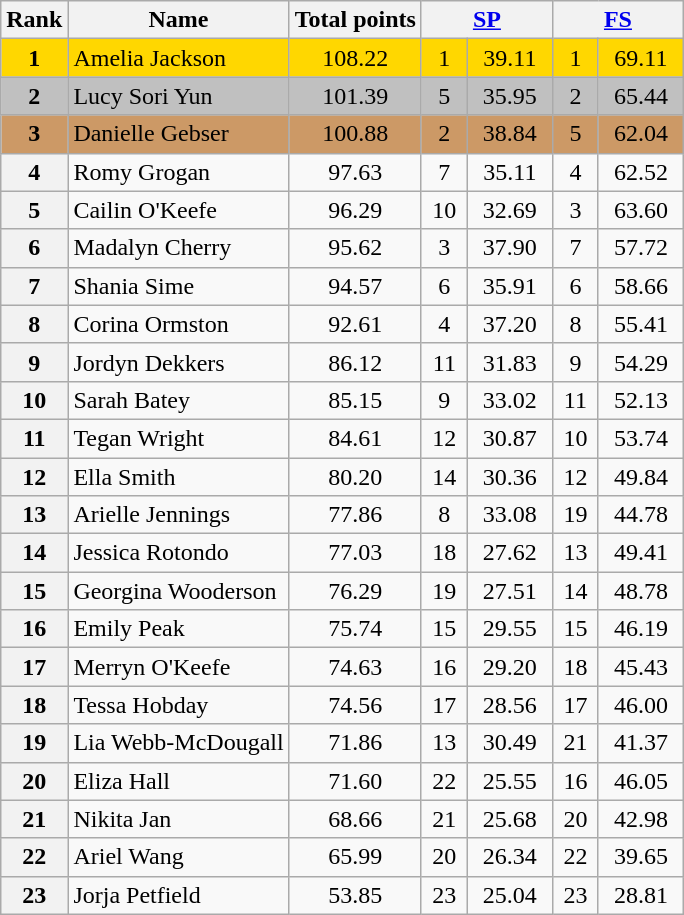<table class="wikitable sortable">
<tr>
<th>Rank</th>
<th>Name</th>
<th>Total points</th>
<th colspan="2" width="80px"><a href='#'>SP</a></th>
<th colspan="2" width="80px"><a href='#'>FS</a></th>
</tr>
<tr bgcolor="gold">
<td align="center"><strong>1</strong></td>
<td>Amelia Jackson</td>
<td align="center">108.22</td>
<td align="center">1</td>
<td align="center">39.11</td>
<td align="center">1</td>
<td align="center">69.11</td>
</tr>
<tr bgcolor="silver">
<td align="center"><strong>2</strong></td>
<td>Lucy Sori Yun</td>
<td align="center">101.39</td>
<td align="center">5</td>
<td align="center">35.95</td>
<td align="center">2</td>
<td align="center">65.44</td>
</tr>
<tr bgcolor="cc9966">
<td align="center"><strong>3</strong></td>
<td> Danielle Gebser</td>
<td align="center">100.88</td>
<td align="center">2</td>
<td align="center">38.84</td>
<td align="center">5</td>
<td align="center">62.04</td>
</tr>
<tr>
<th>4</th>
<td>Romy Grogan</td>
<td align="center">97.63</td>
<td align="center">7</td>
<td align="center">35.11</td>
<td align="center">4</td>
<td align="center">62.52</td>
</tr>
<tr>
<th>5</th>
<td>Cailin O'Keefe</td>
<td align="center">96.29</td>
<td align="center">10</td>
<td align="center">32.69</td>
<td align="center">3</td>
<td align="center">63.60</td>
</tr>
<tr>
<th>6</th>
<td>Madalyn Cherry</td>
<td align="center">95.62</td>
<td align="center">3</td>
<td align="center">37.90</td>
<td align="center">7</td>
<td align="center">57.72</td>
</tr>
<tr>
<th>7</th>
<td>Shania Sime</td>
<td align="center">94.57</td>
<td align="center">6</td>
<td align="center">35.91</td>
<td align="center">6</td>
<td align="center">58.66</td>
</tr>
<tr>
<th>8</th>
<td>Corina Ormston</td>
<td align="center">92.61</td>
<td align="center">4</td>
<td align="center">37.20</td>
<td align="center">8</td>
<td align="center">55.41</td>
</tr>
<tr>
<th>9</th>
<td>Jordyn Dekkers</td>
<td align="center">86.12</td>
<td align="center">11</td>
<td align="center">31.83</td>
<td align="center">9</td>
<td align="center">54.29</td>
</tr>
<tr>
<th>10</th>
<td>Sarah Batey</td>
<td align="center">85.15</td>
<td align="center">9</td>
<td align="center">33.02</td>
<td align="center">11</td>
<td align="center">52.13</td>
</tr>
<tr>
<th>11</th>
<td>Tegan Wright</td>
<td align="center">84.61</td>
<td align="center">12</td>
<td align="center">30.87</td>
<td align="center">10</td>
<td align="center">53.74</td>
</tr>
<tr>
<th>12</th>
<td> Ella Smith</td>
<td align="center">80.20</td>
<td align="center">14</td>
<td align="center">30.36</td>
<td align="center">12</td>
<td align="center">49.84</td>
</tr>
<tr>
<th>13</th>
<td>Arielle Jennings</td>
<td align="center">77.86</td>
<td align="center">8</td>
<td align="center">33.08</td>
<td align="center">19</td>
<td align="center">44.78</td>
</tr>
<tr>
<th>14</th>
<td>Jessica Rotondo</td>
<td align="center">77.03</td>
<td align="center">18</td>
<td align="center">27.62</td>
<td align="center">13</td>
<td align="center">49.41</td>
</tr>
<tr>
<th>15</th>
<td>Georgina Wooderson</td>
<td align="center">76.29</td>
<td align="center">19</td>
<td align="center">27.51</td>
<td align="center">14</td>
<td align="center">48.78</td>
</tr>
<tr>
<th>16</th>
<td>Emily Peak</td>
<td align="center">75.74</td>
<td align="center">15</td>
<td align="center">29.55</td>
<td align="center">15</td>
<td align="center">46.19</td>
</tr>
<tr>
<th>17</th>
<td>Merryn O'Keefe</td>
<td align="center">74.63</td>
<td align="center">16</td>
<td align="center">29.20</td>
<td align="center">18</td>
<td align="center">45.43</td>
</tr>
<tr>
<th>18</th>
<td>Tessa Hobday</td>
<td align="center">74.56</td>
<td align="center">17</td>
<td align="center">28.56</td>
<td align="center">17</td>
<td align="center">46.00</td>
</tr>
<tr>
<th>19</th>
<td>Lia Webb-McDougall</td>
<td align="center">71.86</td>
<td align="center">13</td>
<td align="center">30.49</td>
<td align="center">21</td>
<td align="center">41.37</td>
</tr>
<tr>
<th>20</th>
<td>Eliza Hall</td>
<td align="center">71.60</td>
<td align="center">22</td>
<td align="center">25.55</td>
<td align="center">16</td>
<td align="center">46.05</td>
</tr>
<tr>
<th>21</th>
<td>Nikita Jan</td>
<td align="center">68.66</td>
<td align="center">21</td>
<td align="center">25.68</td>
<td align="center">20</td>
<td align="center">42.98</td>
</tr>
<tr>
<th>22</th>
<td>Ariel Wang</td>
<td align="center">65.99</td>
<td align="center">20</td>
<td align="center">26.34</td>
<td align="center">22</td>
<td align="center">39.65</td>
</tr>
<tr>
<th>23</th>
<td>Jorja Petfield</td>
<td align="center">53.85</td>
<td align="center">23</td>
<td align="center">25.04</td>
<td align="center">23</td>
<td align="center">28.81</td>
</tr>
</table>
